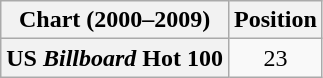<table class="wikitable plainrowheaders" style="text-align:center">
<tr>
<th scope="col">Chart (2000–2009)</th>
<th scope="col">Position</th>
</tr>
<tr>
<th scope="row">US <em>Billboard</em> Hot 100</th>
<td>23</td>
</tr>
</table>
